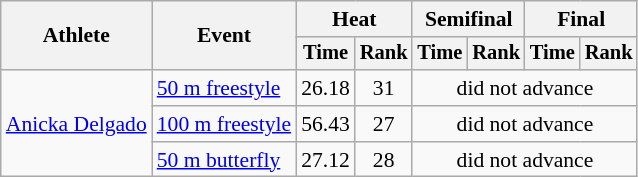<table class="wikitable" style="text-align:center; font-size:90%">
<tr>
<th rowspan="2">Athlete</th>
<th rowspan="2">Event</th>
<th colspan="2">Heat</th>
<th colspan="2">Semifinal</th>
<th colspan="2">Final</th>
</tr>
<tr style="font-size:95%">
<th>Time</th>
<th>Rank</th>
<th>Time</th>
<th>Rank</th>
<th>Time</th>
<th>Rank</th>
</tr>
<tr>
<td rowspan=3 align=left><a href='#'>Anicka Delgado</a></td>
<td align=left><a href='#'>50 m freestyle</a></td>
<td>26.18</td>
<td>31</td>
<td colspan=4>did not advance</td>
</tr>
<tr>
<td align=left><a href='#'>100 m freestyle</a></td>
<td>56.43</td>
<td>27</td>
<td colspan=4>did not advance</td>
</tr>
<tr>
<td align=left><a href='#'>50 m butterfly</a></td>
<td>27.12</td>
<td>28</td>
<td colspan=4>did not advance</td>
</tr>
</table>
